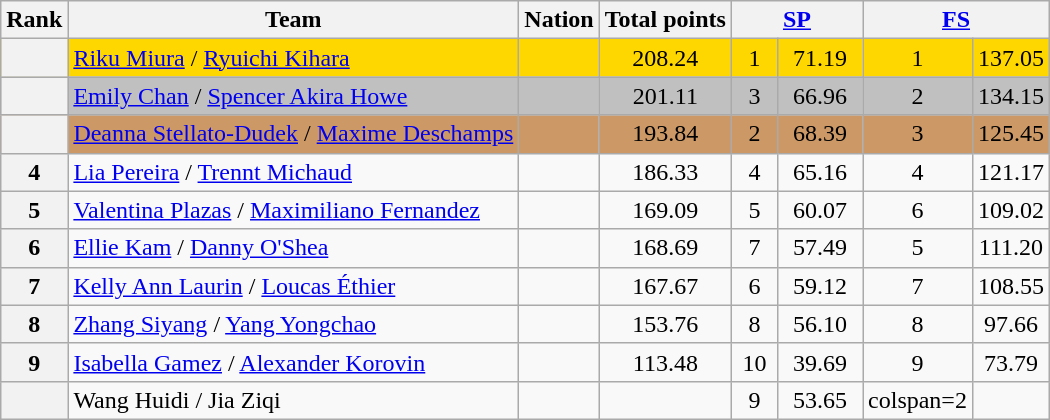<table class="wikitable sortable" style="text-align:left">
<tr>
<th scope="col">Rank</th>
<th scope="col">Team</th>
<th scope="col">Nation</th>
<th scope="col">Total points</th>
<th colspan="2" scope="col" width="80px"><a href='#'>SP</a></th>
<th colspan="2" scope="col" width="80px"><a href='#'>FS</a></th>
</tr>
<tr bgcolor="gold">
<th scope="row"></th>
<td><a href='#'>Riku Miura</a> / <a href='#'>Ryuichi Kihara</a></td>
<td></td>
<td align="center">208.24</td>
<td align="center">1</td>
<td align="center">71.19</td>
<td align="center">1</td>
<td align="center">137.05</td>
</tr>
<tr bgcolor="silver">
<th scope="row"></th>
<td><a href='#'>Emily Chan</a> / <a href='#'>Spencer Akira Howe</a></td>
<td></td>
<td align="center">201.11</td>
<td align="center">3</td>
<td align="center">66.96</td>
<td align="center">2</td>
<td align="center">134.15</td>
</tr>
<tr bgcolor="cc9966">
<th scope="row"></th>
<td><a href='#'>Deanna Stellato-Dudek</a> / <a href='#'>Maxime Deschamps</a></td>
<td></td>
<td align="center">193.84</td>
<td align="center">2</td>
<td align="center">68.39</td>
<td align="center">3</td>
<td align="center">125.45</td>
</tr>
<tr>
<th scope="row">4</th>
<td><a href='#'>Lia Pereira</a> / <a href='#'>Trennt Michaud</a></td>
<td></td>
<td align="center">186.33</td>
<td align="center">4</td>
<td align="center">65.16</td>
<td align="center">4</td>
<td align="center">121.17</td>
</tr>
<tr>
<th scope="row">5</th>
<td><a href='#'>Valentina Plazas</a> / <a href='#'>Maximiliano Fernandez</a></td>
<td></td>
<td align="center">169.09</td>
<td align="center">5</td>
<td align="center">60.07</td>
<td align="center">6</td>
<td align="center">109.02</td>
</tr>
<tr>
<th scope="row">6</th>
<td><a href='#'>Ellie Kam</a> / <a href='#'>Danny O'Shea</a></td>
<td></td>
<td align="center">168.69</td>
<td align="center">7</td>
<td align="center">57.49</td>
<td align="center">5</td>
<td align="center">111.20</td>
</tr>
<tr>
<th scope="row">7</th>
<td><a href='#'>Kelly Ann Laurin</a> / <a href='#'>Loucas Éthier</a></td>
<td></td>
<td align="center">167.67</td>
<td align="center">6</td>
<td align="center">59.12</td>
<td align="center">7</td>
<td align="center">108.55</td>
</tr>
<tr>
<th scope="row">8</th>
<td><a href='#'>Zhang Siyang</a> / <a href='#'>Yang Yongchao</a></td>
<td></td>
<td align="center">153.76</td>
<td align="center">8</td>
<td align="center">56.10</td>
<td align="center">8</td>
<td align="center">97.66</td>
</tr>
<tr>
<th scope="row">9</th>
<td><a href='#'>Isabella Gamez</a> / <a href='#'>Alexander Korovin</a></td>
<td></td>
<td align="center">113.48</td>
<td align="center">10</td>
<td align="center">39.69</td>
<td align="center">9</td>
<td align="center">73.79</td>
</tr>
<tr>
<th scope="row"></th>
<td>Wang Huidi / Jia Ziqi</td>
<td></td>
<td></td>
<td align="center">9</td>
<td align="center">53.65</td>
<td>colspan=2 </td>
</tr>
</table>
